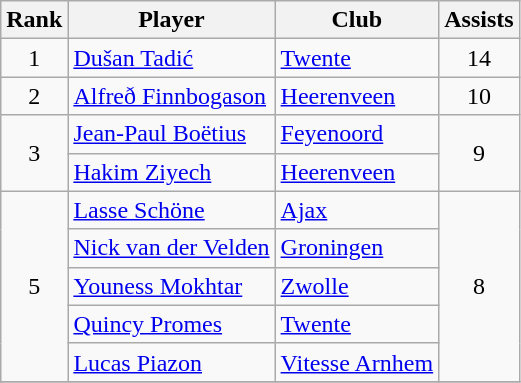<table class="wikitable" style="text-align:center">
<tr>
<th>Rank</th>
<th>Player</th>
<th>Club</th>
<th>Assists</th>
</tr>
<tr>
<td>1</td>
<td align="left"> <a href='#'>Dušan Tadić</a></td>
<td align="left"><a href='#'>Twente</a></td>
<td>14</td>
</tr>
<tr>
<td>2</td>
<td align="left"> <a href='#'>Alfreð Finnbogason</a></td>
<td align="left"><a href='#'>Heerenveen</a></td>
<td>10</td>
</tr>
<tr>
<td rowspan="2">3</td>
<td align="left"> <a href='#'>Jean-Paul Boëtius</a></td>
<td align="left"><a href='#'>Feyenoord</a></td>
<td rowspan="2">9</td>
</tr>
<tr>
<td align="left"> <a href='#'>Hakim Ziyech</a></td>
<td align="left"><a href='#'>Heerenveen</a></td>
</tr>
<tr>
<td rowspan="5">5</td>
<td align="left"> <a href='#'>Lasse Schöne</a></td>
<td align="left"><a href='#'>Ajax</a></td>
<td rowspan="5">8</td>
</tr>
<tr>
<td align="left"> <a href='#'>Nick van der Velden</a></td>
<td align="left"><a href='#'>Groningen</a></td>
</tr>
<tr>
<td align="left"> <a href='#'>Youness Mokhtar</a></td>
<td align="left"><a href='#'>Zwolle</a></td>
</tr>
<tr>
<td align="left"> <a href='#'>Quincy Promes</a></td>
<td align="left"><a href='#'>Twente</a></td>
</tr>
<tr>
<td align="left"> <a href='#'>Lucas Piazon</a></td>
<td align="left"><a href='#'>Vitesse Arnhem</a></td>
</tr>
<tr>
</tr>
</table>
